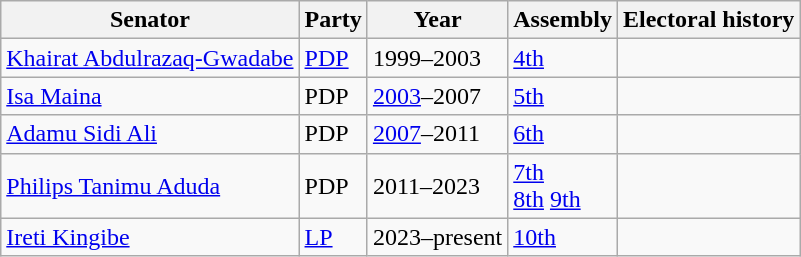<table class="wikitable">
<tr>
<th>Senator</th>
<th>Party</th>
<th>Year</th>
<th>Assembly</th>
<th>Electoral history</th>
</tr>
<tr>
<td><a href='#'>Khairat Abdulrazaq-Gwadabe</a></td>
<td><a href='#'>PDP</a></td>
<td>1999–2003</td>
<td><a href='#'>4th</a></td>
<td></td>
</tr>
<tr>
<td><a href='#'>Isa Maina</a></td>
<td>PDP</td>
<td><a href='#'>2003</a>–2007</td>
<td><a href='#'>5th</a></td>
<td></td>
</tr>
<tr>
<td><a href='#'>Adamu Sidi Ali</a></td>
<td>PDP</td>
<td><a href='#'>2007</a>–2011</td>
<td><a href='#'>6th</a></td>
<td></td>
</tr>
<tr>
<td><a href='#'>Philips Tanimu Aduda</a></td>
<td>PDP</td>
<td>2011–2023</td>
<td><a href='#'>7th</a><br><a href='#'>8th</a>
<a href='#'>9th</a></td>
<td></td>
</tr>
<tr>
<td><a href='#'>Ireti Kingibe</a></td>
<td><a href='#'>LP</a></td>
<td>2023–present</td>
<td><a href='#'>10th</a></td>
<td></td>
</tr>
</table>
